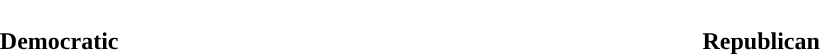<table style="width:70%; text-align:center">
<tr style="color:white">
<td style="background:"><strong>263</strong></td>
<td style="background:"><strong>1</strong></td>
<td style="background:"><strong>171</strong></td>
</tr>
<tr>
<td><span><strong>Democratic</strong></span></td>
<td></td>
<td><span><strong>Republican</strong></span></td>
</tr>
</table>
